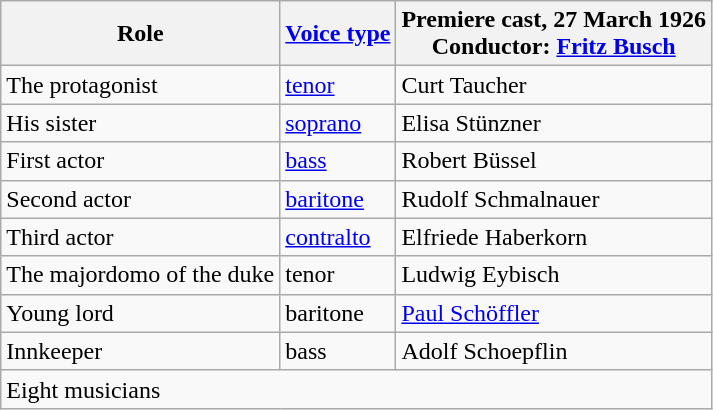<table class="wikitable">
<tr>
<th>Role</th>
<th><a href='#'>Voice type</a></th>
<th>Premiere cast, 27 March 1926<br>Conductor: <a href='#'>Fritz Busch</a></th>
</tr>
<tr>
<td>The protagonist</td>
<td><a href='#'>tenor</a></td>
<td>Curt Taucher</td>
</tr>
<tr>
<td>His sister</td>
<td><a href='#'>soprano</a></td>
<td>Elisa Stünzner</td>
</tr>
<tr>
<td>First actor</td>
<td><a href='#'>bass</a></td>
<td>Robert Büssel</td>
</tr>
<tr>
<td>Second actor</td>
<td><a href='#'>baritone</a></td>
<td>Rudolf Schmalnauer</td>
</tr>
<tr>
<td>Third actor</td>
<td><a href='#'>contralto</a></td>
<td>Elfriede Haberkorn</td>
</tr>
<tr>
<td>The majordomo of the duke</td>
<td>tenor</td>
<td>Ludwig Eybisch</td>
</tr>
<tr>
<td>Young lord</td>
<td>baritone</td>
<td><a href='#'>Paul Schöffler</a></td>
</tr>
<tr>
<td>Innkeeper</td>
<td>bass</td>
<td>Adolf Schoepflin</td>
</tr>
<tr>
<td colspan=3>Eight musicians</td>
</tr>
</table>
